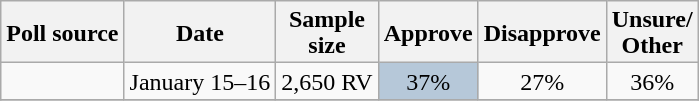<table class="wikitable sortable collapsible" style="text-align:center;line-height:17px">
<tr>
<th>Poll source</th>
<th>Date</th>
<th>Sample<br>size</th>
<th>Approve</th>
<th>Disapprove</th>
<th>Unsure/<br>Other</th>
</tr>
<tr>
<td></td>
<td>January 15–16</td>
<td>2,650 RV</td>
<td style="background:#B6C8D9;">37%</td>
<td>27%</td>
<td>36%</td>
</tr>
<tr>
</tr>
</table>
